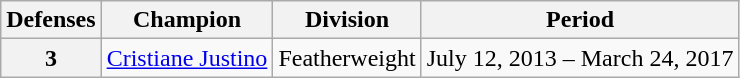<table class="wikitable">
<tr>
<th valign="top">Defenses</th>
<th valign="top">Champion</th>
<th valign="top">Division</th>
<th valign="top">Period</th>
</tr>
<tr>
<th rowspan="1">3</th>
<td> <a href='#'>Cristiane Justino</a></td>
<td align=center>Featherweight</td>
<td align=center>July 12, 2013 – March 24, 2017</td>
</tr>
</table>
